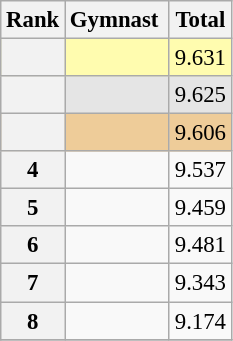<table class="wikitable sortable" style="text-align:center; font-size:95%">
<tr>
<th scope=col>Rank</th>
<th scope=col>Gymnast </th>
<th scope=col>Total</th>
</tr>
<tr bgcolor=fffcaf>
<th scope=row style="text-align:center"></th>
<td align=left> </td>
<td>9.631</td>
</tr>
<tr bgcolor=e5e5e5>
<th scope=row style="text-align:center"></th>
<td align=left> </td>
<td>9.625</td>
</tr>
<tr bgcolor=eecc99>
<th scope=row style="text-align:center"></th>
<td align=left> </td>
<td>9.606</td>
</tr>
<tr>
<th scope=row style="text-align:center">4</th>
<td align=left> </td>
<td>9.537</td>
</tr>
<tr>
<th scope=row style="text-align:center">5</th>
<td align=left> </td>
<td>9.459</td>
</tr>
<tr>
<th scope=row style="text-align:center">6</th>
<td align=left> </td>
<td>9.481</td>
</tr>
<tr>
<th scope=row style="text-align:center">7</th>
<td align=left> </td>
<td>9.343</td>
</tr>
<tr>
<th scope=row style="text-align:center">8</th>
<td align=left> </td>
<td>9.174</td>
</tr>
<tr>
</tr>
</table>
